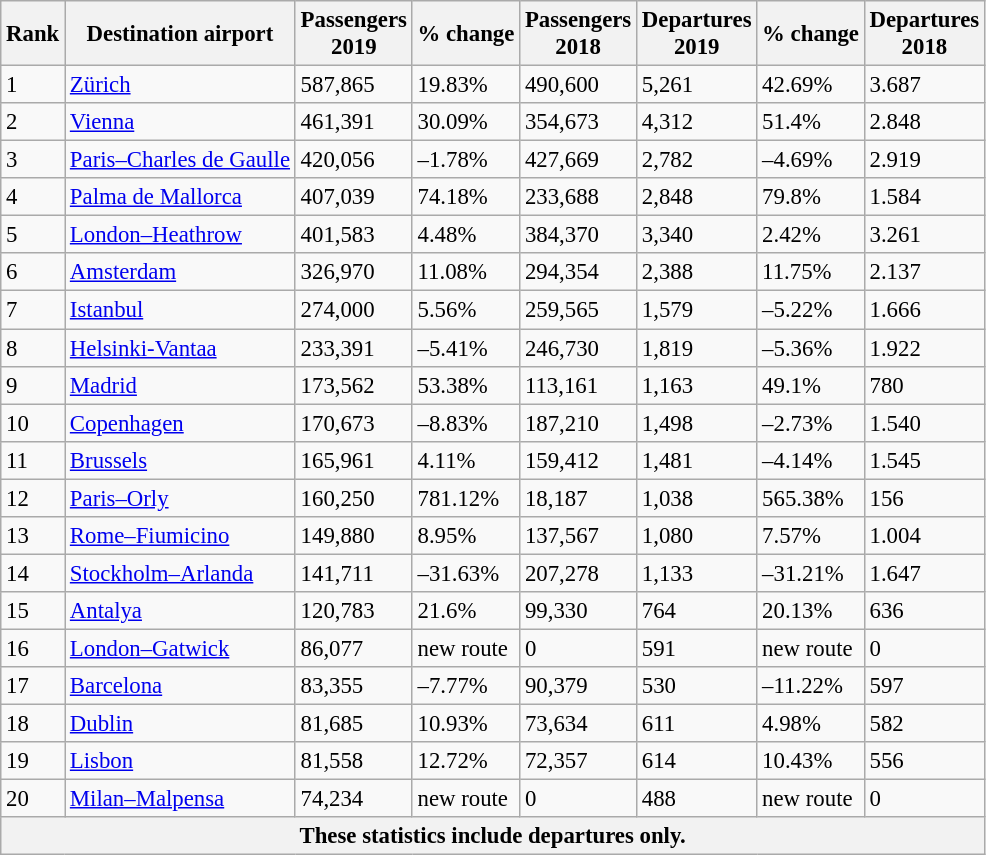<table class="wikitable" style="font-size: 95%;">
<tr>
<th>Rank</th>
<th>Destination airport</th>
<th>Passengers <br>2019</th>
<th>% change</th>
<th>Passengers <br>2018</th>
<th>Departures <br>2019</th>
<th>% change</th>
<th>Departures <br>2018</th>
</tr>
<tr>
<td>1</td>
<td> <a href='#'>Zürich</a></td>
<td>587,865</td>
<td> 19.83%</td>
<td>490,600</td>
<td>5,261</td>
<td> 42.69%</td>
<td>3.687</td>
</tr>
<tr>
<td>2</td>
<td> <a href='#'>Vienna</a></td>
<td>461,391</td>
<td> 30.09%</td>
<td>354,673</td>
<td>4,312</td>
<td> 51.4%</td>
<td>2.848</td>
</tr>
<tr>
<td>3</td>
<td> <a href='#'>Paris–Charles de Gaulle</a></td>
<td>420,056</td>
<td> –1.78%</td>
<td>427,669</td>
<td>2,782</td>
<td> –4.69%</td>
<td>2.919</td>
</tr>
<tr>
<td>4</td>
<td> <a href='#'>Palma de Mallorca</a></td>
<td>407,039</td>
<td> 74.18%</td>
<td>233,688</td>
<td>2,848</td>
<td> 79.8%</td>
<td>1.584</td>
</tr>
<tr>
<td>5</td>
<td> <a href='#'>London–Heathrow</a></td>
<td>401,583</td>
<td> 4.48%</td>
<td>384,370</td>
<td>3,340</td>
<td> 2.42%</td>
<td>3.261</td>
</tr>
<tr>
<td>6</td>
<td> <a href='#'>Amsterdam</a></td>
<td>326,970</td>
<td> 11.08%</td>
<td>294,354</td>
<td>2,388</td>
<td> 11.75%</td>
<td>2.137</td>
</tr>
<tr>
<td>7</td>
<td> <a href='#'>Istanbul</a></td>
<td>274,000</td>
<td> 5.56%</td>
<td>259,565</td>
<td>1,579</td>
<td> –5.22%</td>
<td>1.666</td>
</tr>
<tr>
<td>8</td>
<td> <a href='#'>Helsinki-Vantaa</a></td>
<td>233,391</td>
<td> –5.41%</td>
<td>246,730</td>
<td>1,819</td>
<td> –5.36%</td>
<td>1.922</td>
</tr>
<tr>
<td>9</td>
<td> <a href='#'>Madrid</a></td>
<td>173,562</td>
<td> 53.38%</td>
<td>113,161</td>
<td>1,163</td>
<td> 49.1%</td>
<td> 780</td>
</tr>
<tr>
<td>10</td>
<td> <a href='#'>Copenhagen</a></td>
<td>170,673</td>
<td> –8.83%</td>
<td>187,210</td>
<td>1,498</td>
<td> –2.73%</td>
<td>1.540</td>
</tr>
<tr>
<td>11</td>
<td> <a href='#'>Brussels</a></td>
<td>165,961</td>
<td> 4.11%</td>
<td>159,412</td>
<td>1,481</td>
<td> –4.14%</td>
<td>1.545</td>
</tr>
<tr>
<td>12</td>
<td> <a href='#'>Paris–Orly</a></td>
<td>160,250</td>
<td> 781.12%</td>
<td>18,187</td>
<td>1,038</td>
<td> 565.38%</td>
<td> 156</td>
</tr>
<tr>
<td>13</td>
<td> <a href='#'>Rome–Fiumicino</a></td>
<td>149,880</td>
<td> 8.95%</td>
<td>137,567</td>
<td>1,080</td>
<td> 7.57%</td>
<td>1.004</td>
</tr>
<tr>
<td>14</td>
<td> <a href='#'>Stockholm–Arlanda</a></td>
<td>141,711</td>
<td> –31.63%</td>
<td>207,278</td>
<td>1,133</td>
<td> –31.21%</td>
<td>1.647</td>
</tr>
<tr>
<td>15</td>
<td> <a href='#'>Antalya</a></td>
<td>120,783</td>
<td> 21.6%</td>
<td>99,330</td>
<td> 764</td>
<td> 20.13%</td>
<td> 636</td>
</tr>
<tr>
<td>16</td>
<td> <a href='#'>London–Gatwick</a></td>
<td>86,077</td>
<td>new route</td>
<td> 0</td>
<td> 591</td>
<td>new route</td>
<td> 0</td>
</tr>
<tr>
<td>17</td>
<td> <a href='#'>Barcelona</a></td>
<td>83,355</td>
<td> –7.77%</td>
<td>90,379</td>
<td> 530</td>
<td> –11.22%</td>
<td> 597</td>
</tr>
<tr>
<td>18</td>
<td> <a href='#'>Dublin</a></td>
<td>81,685</td>
<td> 10.93%</td>
<td>73,634</td>
<td> 611</td>
<td> 4.98%</td>
<td> 582</td>
</tr>
<tr>
<td>19</td>
<td> <a href='#'>Lisbon</a></td>
<td>81,558</td>
<td> 12.72%</td>
<td>72,357</td>
<td> 614</td>
<td> 10.43%</td>
<td> 556</td>
</tr>
<tr>
<td>20</td>
<td> <a href='#'>Milan–Malpensa</a></td>
<td>74,234</td>
<td>new route</td>
<td> 0</td>
<td> 488</td>
<td>new route</td>
<td> 0</td>
</tr>
<tr>
<th colspan="8">These statistics include departures only.</th>
</tr>
</table>
